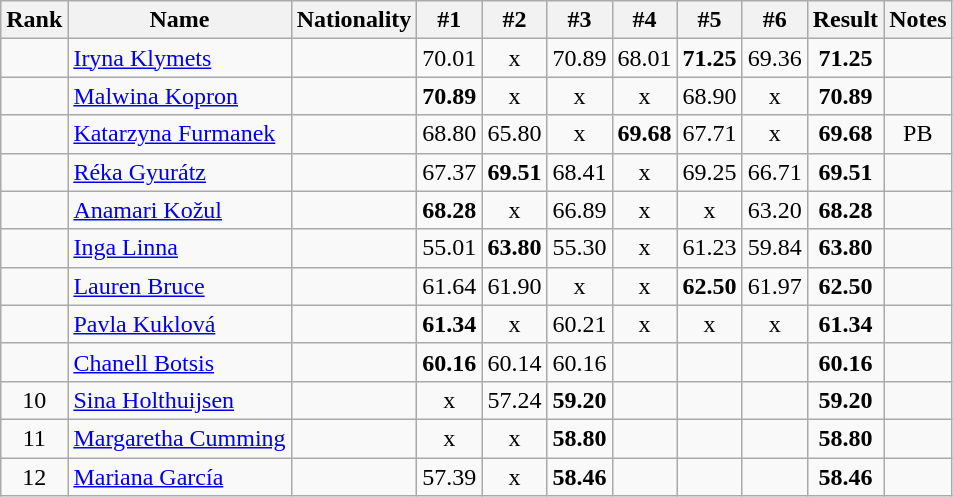<table class="wikitable sortable" style="text-align:center">
<tr>
<th>Rank</th>
<th>Name</th>
<th>Nationality</th>
<th>#1</th>
<th>#2</th>
<th>#3</th>
<th>#4</th>
<th>#5</th>
<th>#6</th>
<th>Result</th>
<th>Notes</th>
</tr>
<tr>
<td></td>
<td align=left><a href='#'>Iryna Klymets</a></td>
<td align=left></td>
<td>70.01</td>
<td>x</td>
<td>70.89</td>
<td>68.01</td>
<td><strong>71.25</strong></td>
<td>69.36</td>
<td><strong>71.25</strong></td>
<td></td>
</tr>
<tr>
<td></td>
<td align=left><a href='#'>Malwina Kopron</a></td>
<td align=left></td>
<td><strong>70.89</strong></td>
<td>x</td>
<td>x</td>
<td>x</td>
<td>68.90</td>
<td>x</td>
<td><strong>70.89</strong></td>
<td></td>
</tr>
<tr>
<td></td>
<td align=left><a href='#'>Katarzyna Furmanek</a></td>
<td align=left></td>
<td>68.80</td>
<td>65.80</td>
<td>x</td>
<td><strong>69.68</strong></td>
<td>67.71</td>
<td>x</td>
<td><strong>69.68</strong></td>
<td>PB</td>
</tr>
<tr>
<td></td>
<td align=left><a href='#'>Réka Gyurátz</a></td>
<td align=left></td>
<td>67.37</td>
<td><strong>69.51</strong></td>
<td>68.41</td>
<td>x</td>
<td>69.25</td>
<td>66.71</td>
<td><strong>69.51</strong></td>
<td></td>
</tr>
<tr>
<td></td>
<td align=left><a href='#'>Anamari Kožul</a></td>
<td align=left></td>
<td><strong>68.28</strong></td>
<td>x</td>
<td>66.89</td>
<td>x</td>
<td>x</td>
<td>63.20</td>
<td><strong>68.28</strong></td>
<td></td>
</tr>
<tr>
<td></td>
<td align=left><a href='#'>Inga Linna</a></td>
<td align=left></td>
<td>55.01</td>
<td><strong>63.80</strong></td>
<td>55.30</td>
<td>x</td>
<td>61.23</td>
<td>59.84</td>
<td><strong>63.80</strong></td>
<td></td>
</tr>
<tr>
<td></td>
<td align=left><a href='#'>Lauren Bruce</a></td>
<td align=left></td>
<td>61.64</td>
<td>61.90</td>
<td>x</td>
<td>x</td>
<td><strong>62.50</strong></td>
<td>61.97</td>
<td><strong>62.50</strong></td>
<td></td>
</tr>
<tr>
<td></td>
<td align=left><a href='#'>Pavla Kuklová</a></td>
<td align=left></td>
<td><strong>61.34</strong></td>
<td>x</td>
<td>60.21</td>
<td>x</td>
<td>x</td>
<td>x</td>
<td><strong>61.34</strong></td>
<td></td>
</tr>
<tr>
<td></td>
<td align=left><a href='#'>Chanell Botsis</a></td>
<td align=left></td>
<td><strong>60.16</strong></td>
<td>60.14</td>
<td>60.16</td>
<td></td>
<td></td>
<td></td>
<td><strong>60.16</strong></td>
<td></td>
</tr>
<tr>
<td>10</td>
<td align=left><a href='#'>Sina Holthuijsen</a></td>
<td align=left></td>
<td>x</td>
<td>57.24</td>
<td><strong>59.20</strong></td>
<td></td>
<td></td>
<td></td>
<td><strong>59.20</strong></td>
<td></td>
</tr>
<tr>
<td>11</td>
<td align=left><a href='#'>Margaretha Cumming</a></td>
<td align=left></td>
<td>x</td>
<td>x</td>
<td><strong>58.80</strong></td>
<td></td>
<td></td>
<td></td>
<td><strong>58.80</strong></td>
<td></td>
</tr>
<tr>
<td>12</td>
<td align=left><a href='#'>Mariana García</a></td>
<td align=left></td>
<td>57.39</td>
<td>x</td>
<td><strong>58.46</strong></td>
<td></td>
<td></td>
<td></td>
<td><strong>58.46</strong></td>
<td></td>
</tr>
</table>
